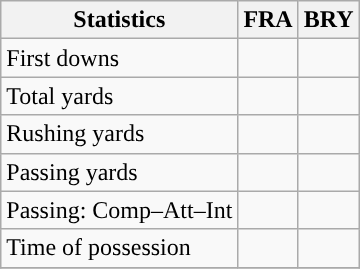<table class="wikitable" style="float: left;">
<tr>
<th>Statistics</th>
<th>FRA</th>
<th>BRY</th>
</tr>
<tr>
<td>First downs</td>
<td></td>
<td></td>
</tr>
<tr>
<td>Total yards</td>
<td></td>
<td></td>
</tr>
<tr>
<td>Rushing yards</td>
<td></td>
<td></td>
</tr>
<tr>
<td>Passing yards</td>
<td></td>
<td></td>
</tr>
<tr>
<td>Passing: Comp–Att–Int</td>
<td></td>
<td></td>
</tr>
<tr>
<td>Time of possession</td>
<td></td>
<td></td>
</tr>
<tr>
</tr>
</table>
